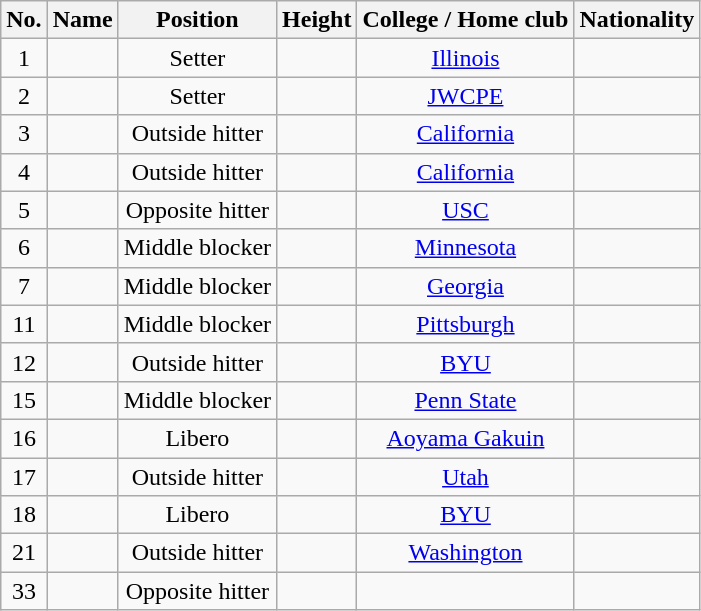<table class="wikitable sortable" style="font-size:100%; text-align:center;">
<tr>
<th>No.</th>
<th>Name</th>
<th>Position</th>
<th>Height</th>
<th>College / Home club</th>
<th>Nationality</th>
</tr>
<tr>
<td>1</td>
<td></td>
<td>Setter</td>
<td></td>
<td><a href='#'>Illinois</a></td>
<td></td>
</tr>
<tr>
<td>2</td>
<td></td>
<td>Setter</td>
<td></td>
<td><a href='#'>JWCPE</a></td>
<td></td>
</tr>
<tr>
<td>3</td>
<td></td>
<td>Outside hitter</td>
<td></td>
<td><a href='#'>California</a></td>
<td></td>
</tr>
<tr>
<td>4</td>
<td></td>
<td>Outside hitter</td>
<td></td>
<td><a href='#'>California</a></td>
<td></td>
</tr>
<tr>
<td>5</td>
<td></td>
<td>Opposite hitter</td>
<td></td>
<td><a href='#'>USC</a></td>
<td></td>
</tr>
<tr>
<td>6</td>
<td></td>
<td>Middle blocker</td>
<td></td>
<td><a href='#'>Minnesota</a></td>
<td></td>
</tr>
<tr>
<td>7</td>
<td></td>
<td>Middle blocker</td>
<td></td>
<td><a href='#'>Georgia</a></td>
<td></td>
</tr>
<tr>
<td>11</td>
<td></td>
<td>Middle blocker</td>
<td></td>
<td><a href='#'>Pittsburgh</a></td>
<td></td>
</tr>
<tr>
<td>12</td>
<td></td>
<td>Outside hitter</td>
<td></td>
<td><a href='#'>BYU</a></td>
<td></td>
</tr>
<tr>
<td>15</td>
<td></td>
<td>Middle blocker</td>
<td></td>
<td><a href='#'>Penn State</a></td>
<td></td>
</tr>
<tr>
<td>16</td>
<td></td>
<td>Libero</td>
<td></td>
<td><a href='#'>Aoyama Gakuin</a></td>
<td></td>
</tr>
<tr>
<td>17</td>
<td></td>
<td>Outside hitter</td>
<td></td>
<td><a href='#'>Utah</a></td>
<td></td>
</tr>
<tr>
<td>18</td>
<td></td>
<td>Libero</td>
<td></td>
<td><a href='#'>BYU</a></td>
<td></td>
</tr>
<tr>
<td>21</td>
<td></td>
<td>Outside hitter</td>
<td></td>
<td><a href='#'>Washington</a></td>
<td></td>
</tr>
<tr>
<td>33</td>
<td></td>
<td>Opposite hitter</td>
<td></td>
<td></td>
<td></td>
</tr>
</table>
